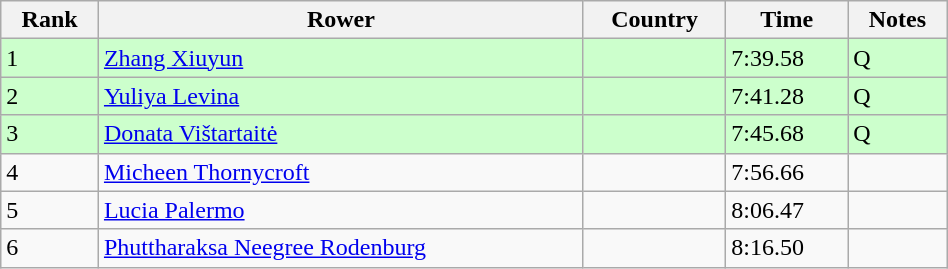<table class="wikitable sortable" width=50%>
<tr>
<th>Rank</th>
<th>Rower</th>
<th>Country</th>
<th>Time</th>
<th>Notes</th>
</tr>
<tr bgcolor=ccffcc>
<td>1</td>
<td><a href='#'>Zhang Xiuyun</a></td>
<td></td>
<td>7:39.58</td>
<td>Q</td>
</tr>
<tr bgcolor=ccffcc>
<td>2</td>
<td><a href='#'>Yuliya Levina</a></td>
<td></td>
<td>7:41.28</td>
<td>Q</td>
</tr>
<tr bgcolor=ccffcc>
<td>3</td>
<td><a href='#'>Donata Vištartaitė</a></td>
<td></td>
<td>7:45.68</td>
<td>Q</td>
</tr>
<tr>
<td>4</td>
<td><a href='#'>Micheen Thornycroft</a></td>
<td></td>
<td>7:56.66</td>
<td></td>
</tr>
<tr>
<td>5</td>
<td><a href='#'>Lucia Palermo</a></td>
<td></td>
<td>8:06.47</td>
<td></td>
</tr>
<tr>
<td>6</td>
<td><a href='#'>Phuttharaksa Neegree Rodenburg</a></td>
<td></td>
<td>8:16.50</td>
<td></td>
</tr>
</table>
